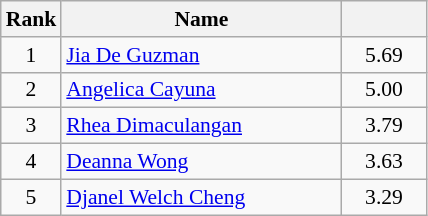<table class="wikitable" style="font-size:90%">
<tr>
<th width=30>Rank</th>
<th width=180>Name</th>
<th width=50></th>
</tr>
<tr>
<td style="text-align:center">1</td>
<td><a href='#'>Jia De Guzman</a></td>
<td style="text-align:center">5.69</td>
</tr>
<tr>
<td style="text-align:center">2</td>
<td><a href='#'>Angelica Cayuna</a></td>
<td style="text-align:center">5.00</td>
</tr>
<tr>
<td style="text-align:center">3</td>
<td><a href='#'>Rhea Dimaculangan</a></td>
<td style="text-align:center">3.79</td>
</tr>
<tr>
<td style="text-align:center">4</td>
<td><a href='#'>Deanna Wong</a></td>
<td style="text-align:center">3.63</td>
</tr>
<tr>
<td style="text-align:center">5</td>
<td><a href='#'>Djanel Welch Cheng</a></td>
<td style="text-align:center">3.29</td>
</tr>
</table>
